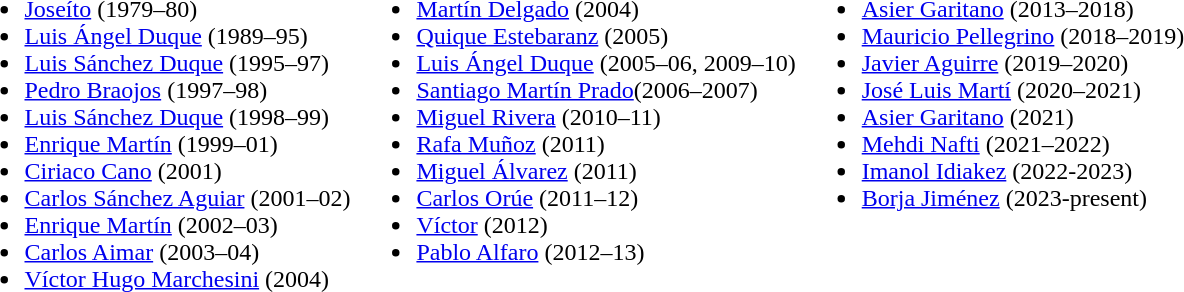<table>
<tr style="vertical-align: top;">
<td><br><ul><li> <a href='#'>Joseíto</a> (1979–80)</li><li> <a href='#'>Luis Ángel Duque</a> (1989–95)</li><li> <a href='#'>Luis Sánchez Duque</a> (1995–97)</li><li> <a href='#'>Pedro Braojos</a> (1997–98)</li><li> <a href='#'>Luis Sánchez Duque</a> (1998–99)</li><li> <a href='#'>Enrique Martín</a> (1999–01)</li><li> <a href='#'>Ciriaco Cano</a> (2001)</li><li> <a href='#'>Carlos Sánchez Aguiar</a> (2001–02)</li><li> <a href='#'>Enrique Martín</a> (2002–03)</li><li> <a href='#'>Carlos Aimar</a> (2003–04)</li><li> <a href='#'>Víctor Hugo Marchesini</a> (2004)</li></ul></td>
<td><br><ul><li> <a href='#'>Martín Delgado</a> (2004)</li><li> <a href='#'>Quique Estebaranz</a> (2005)</li><li> <a href='#'>Luis Ángel Duque</a> (2005–06, 2009–10)</li><li> <a href='#'>Santiago Martín Prado</a>(2006–2007)</li><li> <a href='#'>Miguel Rivera</a> (2010–11)</li><li> <a href='#'>Rafa Muñoz</a> (2011)</li><li> <a href='#'>Miguel Álvarez</a> (2011)</li><li> <a href='#'>Carlos Orúe</a> (2011–12)</li><li> <a href='#'>Víctor</a> (2012)</li><li> <a href='#'>Pablo Alfaro</a> (2012–13)</li></ul></td>
<td><br><ul><li> <a href='#'>Asier Garitano</a> (2013–2018)</li><li> <a href='#'>Mauricio Pellegrino</a> (2018–2019)</li><li> <a href='#'>Javier Aguirre</a> (2019–2020)</li><li> <a href='#'>José Luis Martí</a> (2020–2021)</li><li> <a href='#'>Asier Garitano</a> (2021)</li><li> <a href='#'>Mehdi Nafti</a> (2021–2022)</li><li> <a href='#'>Imanol Idiakez</a> (2022-2023)</li><li> <a href='#'>Borja Jiménez</a> (2023-present)</li></ul></td>
</tr>
</table>
